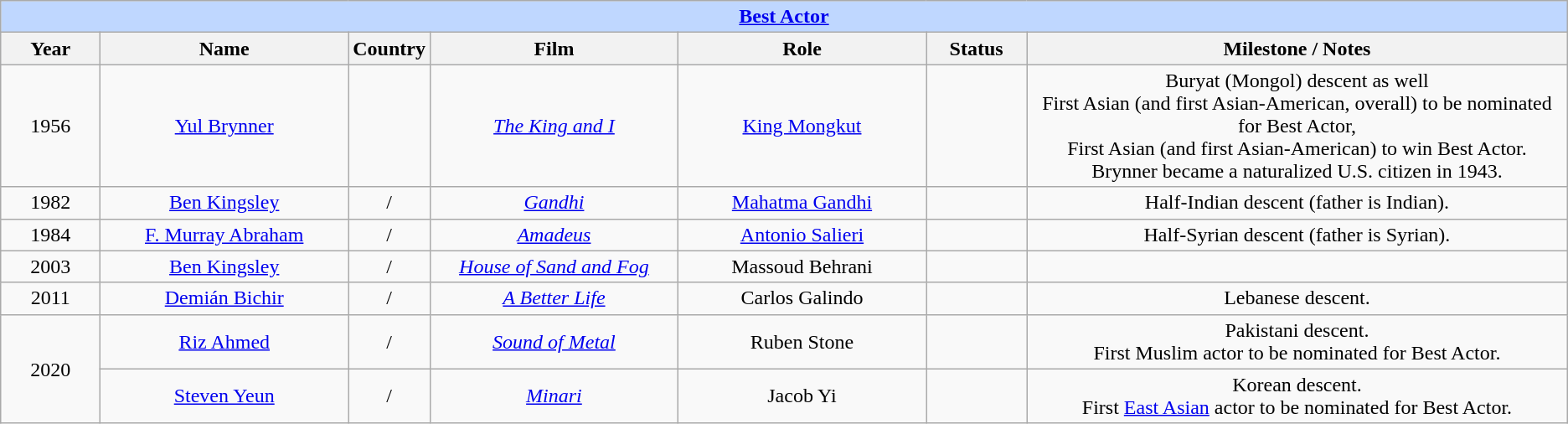<table class="wikitable" style="text-align: center">
<tr style="background:#bfd7ff;">
<td colspan="7" style="text-align:center;"><strong><a href='#'>Best Actor</a></strong></td>
</tr>
<tr style="background:#ebf5ff;">
<th width="75">Year</th>
<th width="200">Name</th>
<th width="50">Country</th>
<th width="200">Film</th>
<th width="200">Role</th>
<th width="75">Status</th>
<th width="450">Milestone / Notes</th>
</tr>
<tr>
<td>1956</td>
<td><a href='#'>Yul Brynner</a></td>
<td><br><br></td>
<td><em><a href='#'>The King and I</a></em></td>
<td><a href='#'>King Mongkut</a></td>
<td></td>
<td>Buryat (Mongol) descent as well<br>First Asian (and first Asian-American, overall) to be nominated for Best Actor,<br>First Asian (and first Asian-American) to win Best Actor.<br>Brynner became a naturalized U.S. citizen in 1943.</td>
</tr>
<tr>
<td>1982</td>
<td><a href='#'>Ben Kingsley</a></td>
<td>/</td>
<td><em><a href='#'>Gandhi</a></em></td>
<td><a href='#'>Mahatma Gandhi</a></td>
<td></td>
<td>Half-Indian descent (father is Indian).</td>
</tr>
<tr>
<td>1984</td>
<td><a href='#'>F. Murray Abraham</a></td>
<td>/</td>
<td><em><a href='#'>Amadeus</a></em></td>
<td><a href='#'>Antonio Salieri</a></td>
<td></td>
<td>Half-Syrian descent (father is Syrian).</td>
</tr>
<tr>
<td>2003</td>
<td><a href='#'>Ben Kingsley</a></td>
<td>/</td>
<td><em><a href='#'>House of Sand and Fog</a></em></td>
<td>Massoud Behrani</td>
<td></td>
<td></td>
</tr>
<tr>
<td>2011</td>
<td><a href='#'>Demián Bichir</a></td>
<td>/</td>
<td><em><a href='#'>A Better Life</a></em></td>
<td>Carlos Galindo</td>
<td></td>
<td>Lebanese descent.</td>
</tr>
<tr>
<td rowspan=2>2020</td>
<td><a href='#'>Riz Ahmed</a></td>
<td>/</td>
<td><em><a href='#'>Sound of Metal</a></em></td>
<td>Ruben Stone</td>
<td></td>
<td>Pakistani descent.<br>First Muslim actor to be nominated for Best Actor.</td>
</tr>
<tr>
<td><a href='#'>Steven Yeun</a></td>
<td>/</td>
<td><em><a href='#'>Minari</a></em></td>
<td>Jacob Yi</td>
<td></td>
<td>Korean descent.<br>First <a href='#'>East Asian</a> actor to be nominated for Best Actor.</td>
</tr>
</table>
